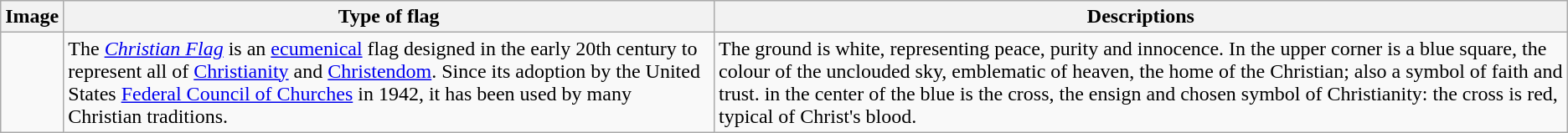<table class="wikitable">
<tr>
<th>Image</th>
<th>Type of flag</th>
<th>Descriptions</th>
</tr>
<tr>
<td></td>
<td>The <em><a href='#'>Christian Flag</a></em> is an <a href='#'>ecumenical</a> flag designed in the early 20th century to represent all of <a href='#'>Christianity</a> and <a href='#'>Christendom</a>. Since its adoption by the United States <a href='#'>Federal Council of Churches</a> in 1942, it has been used by many Christian traditions.</td>
<td>The ground is white, representing peace, purity and innocence. In the upper corner is a blue square, the colour of the unclouded sky, emblematic of heaven, the home of the Christian; also a symbol of faith and trust. in the center of the blue is the cross, the ensign and chosen symbol of Christianity: the cross is red, typical of Christ's blood.</td>
</tr>
</table>
